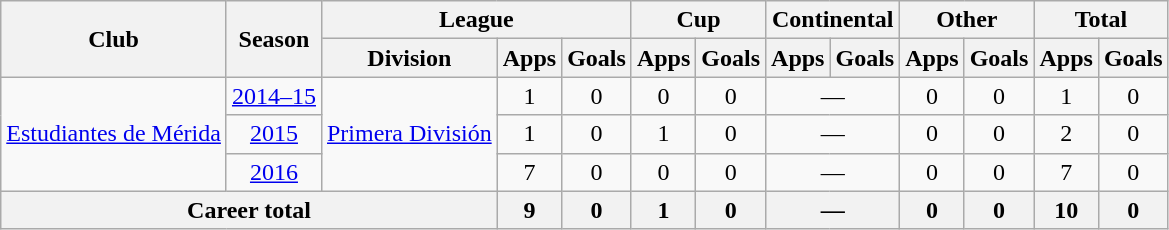<table class="wikitable" style="text-align:center">
<tr>
<th rowspan="2">Club</th>
<th rowspan="2">Season</th>
<th colspan="3">League</th>
<th colspan="2">Cup</th>
<th colspan="2">Continental</th>
<th colspan="2">Other</th>
<th colspan="2">Total</th>
</tr>
<tr>
<th>Division</th>
<th>Apps</th>
<th>Goals</th>
<th>Apps</th>
<th>Goals</th>
<th>Apps</th>
<th>Goals</th>
<th>Apps</th>
<th>Goals</th>
<th>Apps</th>
<th>Goals</th>
</tr>
<tr>
<td rowspan="3"><a href='#'>Estudiantes de Mérida</a></td>
<td><a href='#'>2014–15</a></td>
<td rowspan="3"><a href='#'>Primera División</a></td>
<td>1</td>
<td>0</td>
<td>0</td>
<td>0</td>
<td colspan="2">—</td>
<td>0</td>
<td>0</td>
<td>1</td>
<td>0</td>
</tr>
<tr>
<td><a href='#'>2015</a></td>
<td>1</td>
<td>0</td>
<td>1</td>
<td>0</td>
<td colspan="2">—</td>
<td>0</td>
<td>0</td>
<td>2</td>
<td>0</td>
</tr>
<tr>
<td><a href='#'>2016</a></td>
<td>7</td>
<td>0</td>
<td>0</td>
<td>0</td>
<td colspan="2">—</td>
<td>0</td>
<td>0</td>
<td>7</td>
<td>0</td>
</tr>
<tr>
<th colspan="3">Career total</th>
<th>9</th>
<th>0</th>
<th>1</th>
<th>0</th>
<th colspan="2">—</th>
<th>0</th>
<th>0</th>
<th>10</th>
<th>0</th>
</tr>
</table>
